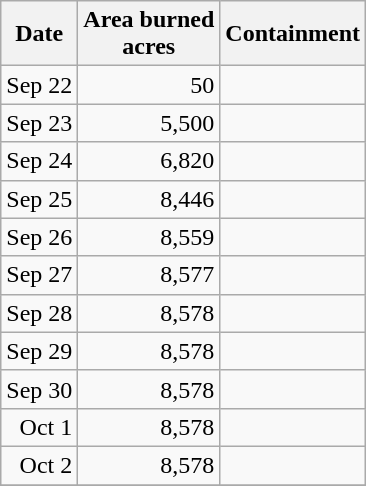<table class="wikitable" style="text-align: right;">
<tr>
<th>Date</th>
<th>Area burned<br>acres</th>
<th>Containment</th>
</tr>
<tr>
<td>Sep 22</td>
<td>50</td>
<td style="text-align: left;"></td>
</tr>
<tr>
<td>Sep 23</td>
<td>5,500</td>
<td style="text-align: left;"></td>
</tr>
<tr>
<td>Sep 24</td>
<td>6,820</td>
<td style="text-align: left;"></td>
</tr>
<tr>
<td>Sep 25</td>
<td>8,446</td>
<td style="text-align: left;"></td>
</tr>
<tr>
<td>Sep 26</td>
<td>8,559</td>
<td style="text-align: left;"></td>
</tr>
<tr>
<td>Sep 27</td>
<td>8,577</td>
<td style="text-align: left;"></td>
</tr>
<tr>
<td>Sep 28</td>
<td>8,578</td>
<td style="text-align: left;"></td>
</tr>
<tr>
<td>Sep 29</td>
<td>8,578</td>
<td style="text-align: left;"></td>
</tr>
<tr>
<td>Sep 30</td>
<td>8,578</td>
<td style="text-align: left;"></td>
</tr>
<tr>
<td>Oct 1</td>
<td>8,578</td>
<td style="text-align: left;"></td>
</tr>
<tr>
<td>Oct 2</td>
<td>8,578</td>
<td style="text-align: left;"></td>
</tr>
<tr>
</tr>
</table>
